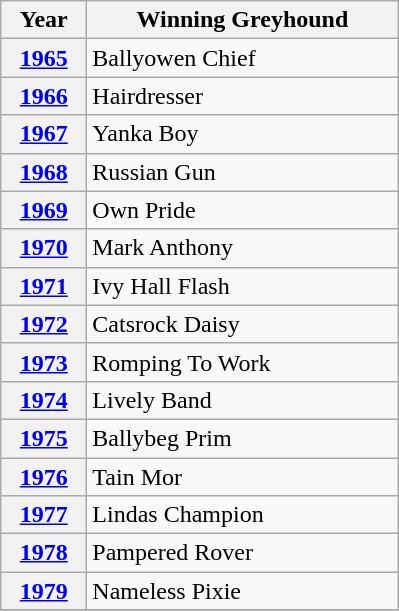<table class="wikitable">
<tr>
<th width=50>Year</th>
<th width=200>Winning Greyhound</th>
</tr>
<tr>
<th><a href='#'>1965</a></th>
<td>Ballyowen Chief</td>
</tr>
<tr>
<th><a href='#'>1966</a></th>
<td>Hairdresser</td>
</tr>
<tr>
<th><a href='#'>1967</a></th>
<td>Yanka Boy</td>
</tr>
<tr>
<th><a href='#'>1968</a></th>
<td>Russian Gun</td>
</tr>
<tr>
<th><a href='#'>1969</a></th>
<td>Own Pride</td>
</tr>
<tr>
<th><a href='#'>1970</a></th>
<td>Mark Anthony</td>
</tr>
<tr>
<th><a href='#'>1971</a></th>
<td>Ivy Hall Flash</td>
</tr>
<tr>
<th><a href='#'>1972</a></th>
<td>Catsrock Daisy</td>
</tr>
<tr>
<th><a href='#'>1973</a></th>
<td>Romping To Work</td>
</tr>
<tr>
<th><a href='#'>1974</a></th>
<td>Lively Band</td>
</tr>
<tr>
<th><a href='#'>1975</a></th>
<td>Ballybeg Prim</td>
</tr>
<tr>
<th><a href='#'>1976</a></th>
<td>Tain Mor</td>
</tr>
<tr>
<th><a href='#'>1977</a></th>
<td>Lindas Champion</td>
</tr>
<tr>
<th><a href='#'>1978</a></th>
<td>Pampered Rover</td>
</tr>
<tr>
<th><a href='#'>1979</a></th>
<td>Nameless Pixie </td>
</tr>
<tr>
</tr>
</table>
